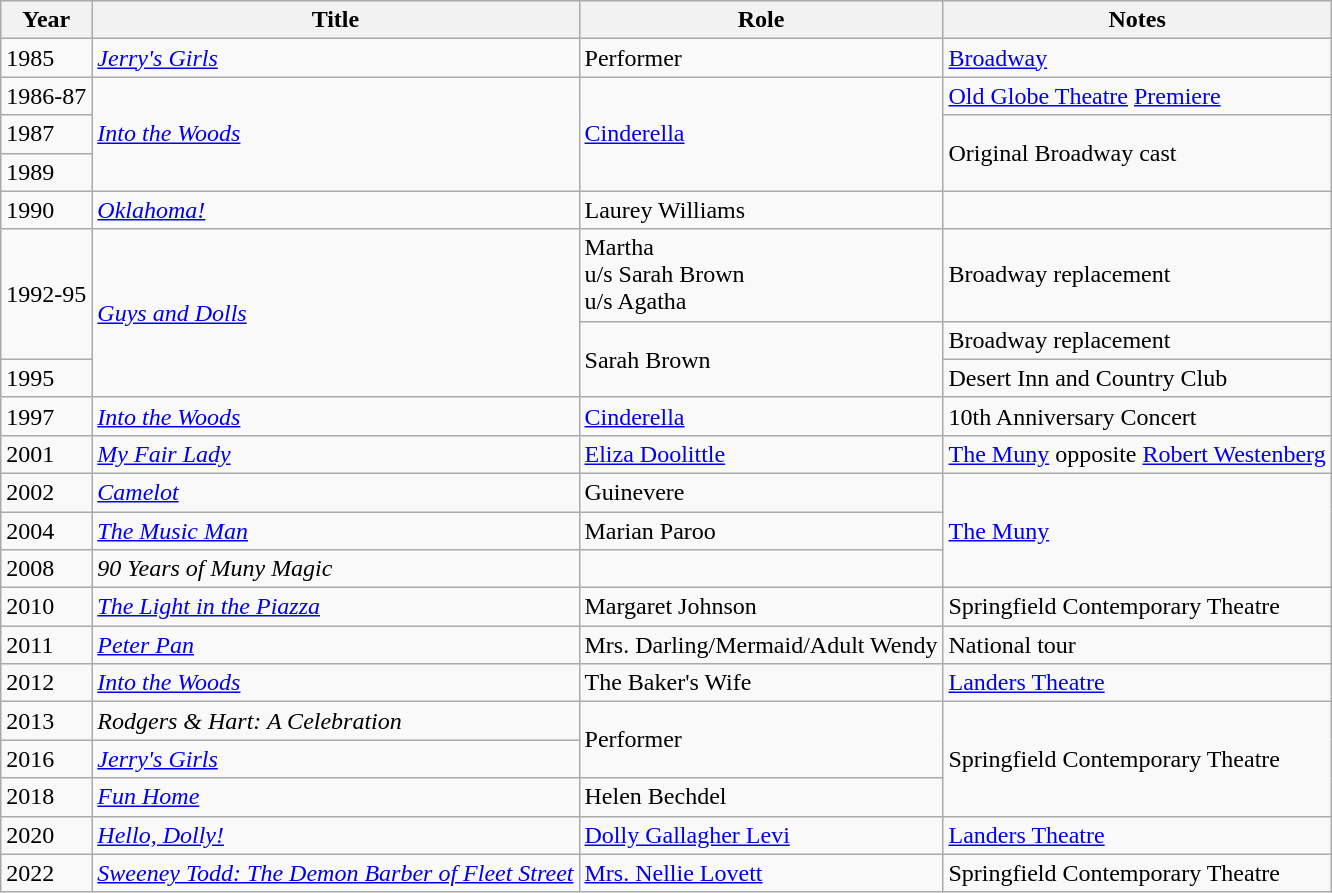<table class="wikitable sortable">
<tr>
<th>Year</th>
<th>Title</th>
<th>Role</th>
<th>Notes</th>
</tr>
<tr>
<td>1985</td>
<td><em><a href='#'>Jerry's Girls</a></em></td>
<td>Performer</td>
<td><a href='#'>Broadway</a></td>
</tr>
<tr>
<td>1986-87</td>
<td rowspan=3><em><a href='#'>Into the Woods</a></em></td>
<td rowspan=3><a href='#'>Cinderella</a></td>
<td><a href='#'>Old Globe Theatre</a> <a href='#'>Premiere</a></td>
</tr>
<tr>
<td>1987</td>
<td rowspan=2>Original Broadway cast</td>
</tr>
<tr>
<td>1989</td>
</tr>
<tr>
<td>1990</td>
<td><em><a href='#'>Oklahoma!</a></em></td>
<td>Laurey Williams</td>
<td></td>
</tr>
<tr>
<td rowspan=2>1992-95</td>
<td rowspan=3><em><a href='#'>Guys and Dolls</a></em></td>
<td>Martha<br>u/s Sarah Brown<br>u/s Agatha</td>
<td>Broadway replacement</td>
</tr>
<tr>
<td rowspan=2>Sarah Brown</td>
<td>Broadway replacement</td>
</tr>
<tr>
<td>1995</td>
<td>Desert Inn and Country Club</td>
</tr>
<tr>
<td>1997</td>
<td><em><a href='#'>Into the Woods</a></em></td>
<td><a href='#'>Cinderella</a></td>
<td>10th Anniversary Concert</td>
</tr>
<tr>
<td>2001</td>
<td><em><a href='#'>My Fair Lady</a></em></td>
<td><a href='#'>Eliza Doolittle</a></td>
<td><a href='#'>The Muny</a> opposite <a href='#'>Robert Westenberg</a></td>
</tr>
<tr>
<td>2002</td>
<td><em><a href='#'>Camelot</a></em></td>
<td>Guinevere</td>
<td rowspan=3><a href='#'>The Muny</a></td>
</tr>
<tr>
<td>2004</td>
<td><em><a href='#'>The Music Man</a></em></td>
<td>Marian Paroo</td>
</tr>
<tr>
<td>2008</td>
<td><em>90 Years of Muny Magic</em></td>
<td></td>
</tr>
<tr>
<td>2010</td>
<td><em><a href='#'>The Light in the Piazza</a></em></td>
<td>Margaret Johnson</td>
<td>Springfield Contemporary Theatre</td>
</tr>
<tr>
<td>2011</td>
<td><em><a href='#'>Peter Pan</a></em></td>
<td>Mrs. Darling/Mermaid/Adult Wendy</td>
<td>National tour</td>
</tr>
<tr>
<td>2012</td>
<td><em><a href='#'>Into the Woods</a></em></td>
<td>The Baker's Wife</td>
<td><a href='#'>Landers Theatre</a></td>
</tr>
<tr>
<td>2013</td>
<td><em>Rodgers & Hart: A Celebration</em></td>
<td rowspan=2>Performer</td>
<td rowspan=3>Springfield Contemporary Theatre</td>
</tr>
<tr>
<td>2016</td>
<td><em><a href='#'>Jerry's Girls</a></em></td>
</tr>
<tr>
<td>2018</td>
<td><em><a href='#'>Fun Home</a></em></td>
<td>Helen Bechdel</td>
</tr>
<tr>
<td>2020</td>
<td><em><a href='#'>Hello, Dolly!</a></em></td>
<td><a href='#'>Dolly Gallagher Levi</a></td>
<td><a href='#'>Landers Theatre</a></td>
</tr>
<tr>
<td>2022</td>
<td><em><a href='#'>Sweeney Todd: The Demon Barber of Fleet Street</a></em></td>
<td><a href='#'>Mrs. Nellie Lovett</a></td>
<td>Springfield Contemporary Theatre</td>
</tr>
</table>
